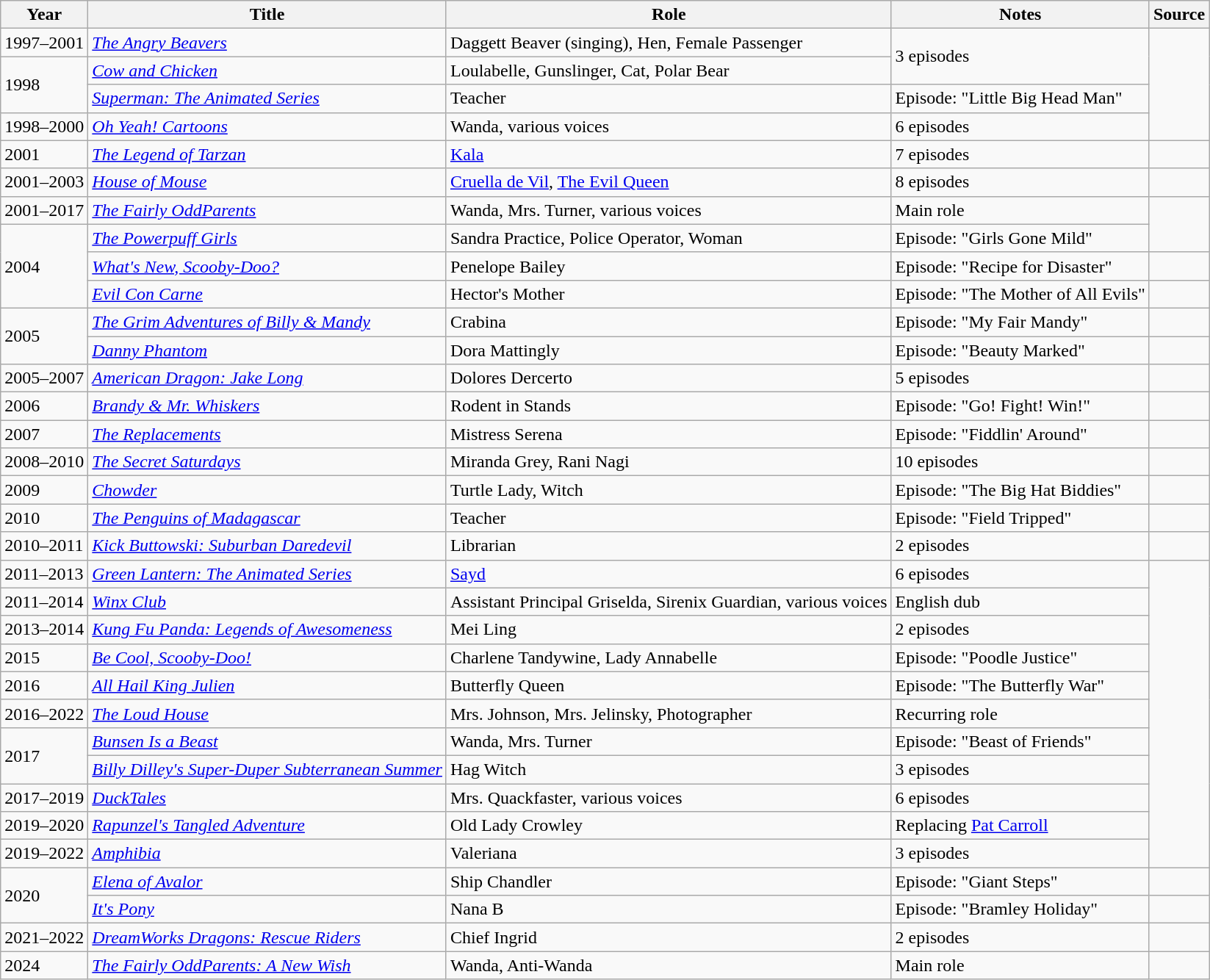<table class="wikitable sortable">
<tr>
<th>Year</th>
<th>Title</th>
<th>Role</th>
<th>Notes</th>
<th>Source</th>
</tr>
<tr>
<td>1997–2001</td>
<td><em><a href='#'>The Angry Beavers</a></em></td>
<td>Daggett Beaver (singing), Hen, Female Passenger</td>
<td rowspan="2">3 episodes</td>
<td rowspan="4"></td>
</tr>
<tr>
<td rowspan="2">1998</td>
<td><em><a href='#'>Cow and Chicken</a></em></td>
<td>Loulabelle, Gunslinger, Cat, Polar Bear</td>
</tr>
<tr>
<td><em><a href='#'>Superman: The Animated Series</a></em></td>
<td>Teacher</td>
<td>Episode: "Little Big Head Man"</td>
</tr>
<tr>
<td>1998–2000</td>
<td><em><a href='#'>Oh Yeah! Cartoons</a></em></td>
<td>Wanda, various voices</td>
<td>6 episodes</td>
</tr>
<tr>
<td>2001</td>
<td><em><a href='#'>The Legend of Tarzan</a></em></td>
<td><a href='#'>Kala</a></td>
<td>7 episodes</td>
<td></td>
</tr>
<tr>
<td>2001–2003</td>
<td><em><a href='#'>House of Mouse</a></em></td>
<td><a href='#'>Cruella de Vil</a>, <a href='#'>The Evil Queen</a></td>
<td>8 episodes</td>
<td></td>
</tr>
<tr>
<td>2001–2017</td>
<td><em><a href='#'>The Fairly OddParents</a></em></td>
<td>Wanda, Mrs. Turner, various voices</td>
<td>Main role</td>
<td rowspan="2"></td>
</tr>
<tr>
<td rowspan="3">2004</td>
<td><em><a href='#'>The Powerpuff Girls</a></em></td>
<td>Sandra Practice, Police Operator, Woman</td>
<td>Episode: "Girls Gone Mild"</td>
</tr>
<tr>
<td><em><a href='#'>What's New, Scooby-Doo?</a></em></td>
<td>Penelope Bailey</td>
<td>Episode: "Recipe for Disaster"</td>
<td></td>
</tr>
<tr>
<td><em><a href='#'>Evil Con Carne</a></em></td>
<td>Hector's Mother</td>
<td>Episode: "The Mother of All Evils"</td>
<td></td>
</tr>
<tr>
<td rowspan="2">2005</td>
<td><em><a href='#'>The Grim Adventures of Billy & Mandy</a></em></td>
<td>Crabina</td>
<td>Episode: "My Fair Mandy"</td>
<td></td>
</tr>
<tr>
<td><em><a href='#'>Danny Phantom</a></em></td>
<td>Dora Mattingly</td>
<td>Episode: "Beauty Marked"</td>
<td></td>
</tr>
<tr>
<td>2005–2007</td>
<td><em><a href='#'>American Dragon: Jake Long</a></em></td>
<td>Dolores Dercerto</td>
<td>5 episodes</td>
<td></td>
</tr>
<tr>
<td>2006</td>
<td><em><a href='#'>Brandy & Mr. Whiskers</a></em></td>
<td>Rodent in Stands</td>
<td>Episode: "Go! Fight! Win!"</td>
<td></td>
</tr>
<tr>
<td>2007</td>
<td><em><a href='#'>The Replacements</a></em></td>
<td>Mistress Serena</td>
<td>Episode: "Fiddlin' Around"</td>
<td></td>
</tr>
<tr>
<td>2008–2010</td>
<td><em><a href='#'>The Secret Saturdays</a></em></td>
<td>Miranda Grey, Rani Nagi</td>
<td>10 episodes</td>
<td></td>
</tr>
<tr>
<td>2009</td>
<td><em><a href='#'>Chowder</a></em></td>
<td>Turtle Lady, Witch</td>
<td>Episode: "The Big Hat Biddies"</td>
<td></td>
</tr>
<tr>
<td>2010</td>
<td><em><a href='#'>The Penguins of Madagascar</a></em></td>
<td>Teacher</td>
<td>Episode: "Field Tripped"</td>
<td></td>
</tr>
<tr>
<td>2010–2011</td>
<td><em><a href='#'>Kick Buttowski: Suburban Daredevil</a></em></td>
<td>Librarian</td>
<td>2 episodes</td>
<td></td>
</tr>
<tr>
<td>2011–2013</td>
<td><em><a href='#'>Green Lantern: The Animated Series</a></em></td>
<td><a href='#'>Sayd</a></td>
<td>6 episodes</td>
<td rowspan="11"></td>
</tr>
<tr>
<td>2011–2014</td>
<td><em><a href='#'>Winx Club</a></em></td>
<td>Assistant Principal Griselda, Sirenix Guardian, various voices</td>
<td>English dub</td>
</tr>
<tr>
<td>2013–2014</td>
<td><em><a href='#'>Kung Fu Panda: Legends of Awesomeness</a></em></td>
<td>Mei Ling</td>
<td>2 episodes</td>
</tr>
<tr>
<td>2015</td>
<td><em><a href='#'>Be Cool, Scooby-Doo!</a></em></td>
<td>Charlene Tandywine, Lady Annabelle</td>
<td>Episode: "Poodle Justice"</td>
</tr>
<tr>
<td>2016</td>
<td><em><a href='#'>All Hail King Julien</a></em></td>
<td>Butterfly Queen</td>
<td>Episode: "The Butterfly War"</td>
</tr>
<tr>
<td>2016–2022</td>
<td><em><a href='#'>The Loud House</a></em></td>
<td>Mrs. Johnson, Mrs. Jelinsky, Photographer</td>
<td>Recurring role</td>
</tr>
<tr>
<td rowspan="2">2017</td>
<td><em><a href='#'>Bunsen Is a Beast</a></em></td>
<td>Wanda, Mrs. Turner</td>
<td>Episode: "Beast of Friends"</td>
</tr>
<tr>
<td><em><a href='#'>Billy Dilley's Super-Duper Subterranean Summer</a></em></td>
<td>Hag Witch</td>
<td>3 episodes</td>
</tr>
<tr>
<td>2017–2019</td>
<td><em><a href='#'>DuckTales</a></em></td>
<td>Mrs. Quackfaster, various voices</td>
<td>6 episodes</td>
</tr>
<tr>
<td>2019–2020</td>
<td><em><a href='#'>Rapunzel's Tangled Adventure</a></em></td>
<td>Old Lady Crowley</td>
<td>Replacing <a href='#'>Pat Carroll</a></td>
</tr>
<tr>
<td>2019–2022</td>
<td><em><a href='#'>Amphibia</a></em></td>
<td>Valeriana</td>
<td>3 episodes</td>
</tr>
<tr>
<td rowspan="2">2020</td>
<td><em><a href='#'>Elena of Avalor</a></em></td>
<td>Ship Chandler</td>
<td>Episode: "Giant Steps"</td>
<td></td>
</tr>
<tr>
<td><em><a href='#'>It's Pony</a></em></td>
<td>Nana B</td>
<td>Episode: "Bramley Holiday"</td>
<td></td>
</tr>
<tr>
<td>2021–2022</td>
<td><em><a href='#'>DreamWorks Dragons: Rescue Riders</a></em></td>
<td>Chief Ingrid</td>
<td>2 episodes</td>
<td></td>
</tr>
<tr>
<td>2024</td>
<td><em><a href='#'>The Fairly OddParents: A New Wish</a></em></td>
<td>Wanda, Anti-Wanda</td>
<td>Main role</td>
<td></td>
</tr>
</table>
